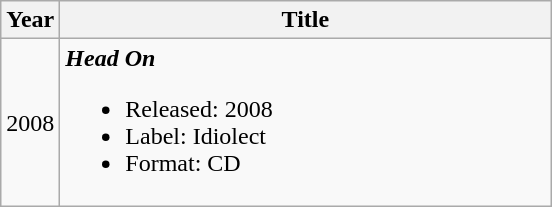<table class="wikitable">
<tr>
<th>Year</th>
<th style="width:225px;">Title</th>
</tr>
<tr>
<td>2008</td>
<td style="width:20em"><strong><em>Head On</em></strong><br><ul><li>Released: 2008</li><li>Label: Idiolect </li><li>Format: CD</li></ul></td>
</tr>
</table>
